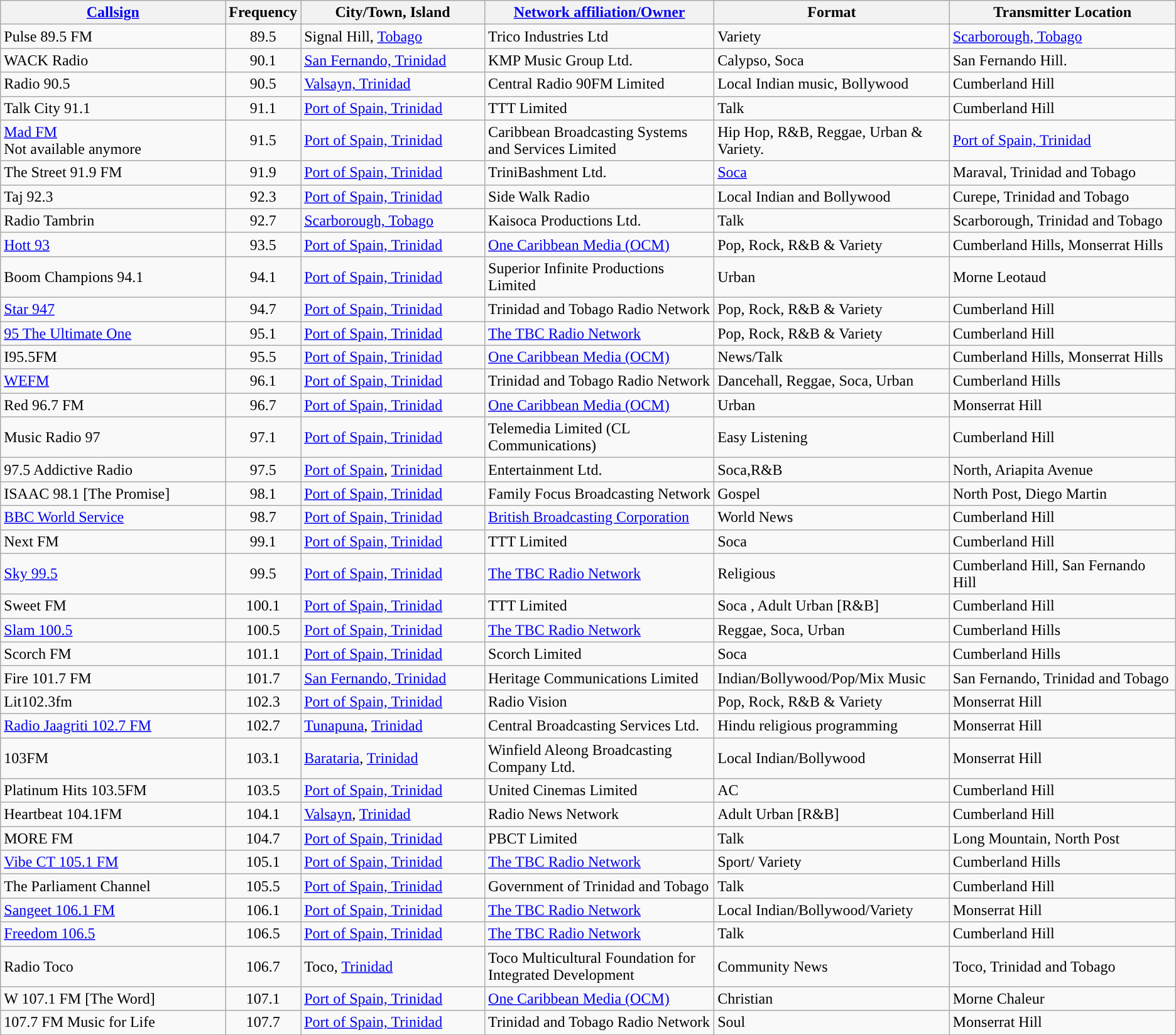<table class="wikitable sortable">
<tr>
<th><a href='#'>Callsign</a></th>
<th>Frequency</th>
<th>City/Town, Island</th>
<th><a href='#'>Network affiliation/Owner</a></th>
<th>Format</th>
<th>Transmitter Location</th>
</tr>
<tr>
<td style="width: 250px;">Pulse 89.5 FM</td>
<td style="width: 60px; text-align: center;">89.5</td>
<td style="width: 200px;">Signal Hill, <a href='#'>Tobago</a></td>
<td style="width: 250px;">Trico Industries Ltd</td>
<td style="width: 250px;">Variety</td>
<td style="width: 250px;"><a href='#'>Scarborough, Tobago</a></td>
</tr>
<tr>
<td style="width: 250px;">WACK Radio</td>
<td style="width: 60px; text-align: center;">90.1</td>
<td style="width: 200px;"><a href='#'>San Fernando, Trinidad</a></td>
<td style="width: 250px;">KMP Music Group Ltd.</td>
<td style="width: 250px;">Calypso, Soca</td>
<td style="width: 250px;">San Fernando Hill.</td>
</tr>
<tr>
<td style="width: 250px;">Radio 90.5</td>
<td style="width: 60px; text-align: center;">90.5</td>
<td style="width: 200px;"><a href='#'>Valsayn, Trinidad</a></td>
<td style="width: 250px;">Central Radio 90FM Limited</td>
<td style="width: 250px;">Local Indian music, Bollywood</td>
<td style="width: 250px;">Cumberland Hill</td>
</tr>
<tr>
<td style="width: 250px;">Talk City 91.1</td>
<td style="width: 60px; text-align: center;">91.1</td>
<td style="width: 200px;"><a href='#'>Port of Spain, Trinidad</a></td>
<td style="width: 250px;">TTT Limited</td>
<td style="width: 250px;">Talk</td>
<td style="width: 250px;">Cumberland Hill</td>
</tr>
<tr>
<td style="width: 250px;"><a href='#'>Mad FM</a><br>Not available anymore</td>
<td style="width: 60px; text-align: center;">91.5</td>
<td style="width: 200px;"><a href='#'>Port of Spain, Trinidad</a></td>
<td style="width: 250px;">Caribbean Broadcasting Systems and Services Limited</td>
<td style="width: 250px;">Hip Hop, R&B, Reggae, Urban & Variety.</td>
<td style="width: 250px;"><a href='#'>Port of Spain, Trinidad</a></td>
</tr>
<tr>
<td style="width: 250px;">The Street 91.9 FM</td>
<td style="width: 60px; text-align: center;">91.9</td>
<td style="width: 200px;"><a href='#'>Port of Spain, Trinidad</a></td>
<td style="width: 250px;">TriniBashment Ltd.</td>
<td style="width: 250px;"><a href='#'>Soca</a></td>
<td style="width: 250px;">Maraval, Trinidad and Tobago</td>
</tr>
<tr>
<td style="width: 250px;">Taj 92.3</td>
<td style="width: 60px; text-align: center;">92.3</td>
<td style="width: 200px;"><a href='#'>Port of Spain, Trinidad</a></td>
<td style="width: 250px;">Side Walk Radio</td>
<td style="width: 250px;">Local Indian and Bollywood</td>
<td style="width: 250px;">Curepe, Trinidad and Tobago</td>
</tr>
<tr>
<td style="width: 250px;">Radio Tambrin</td>
<td style="width: 60px; text-align: center;">92.7</td>
<td style="width: 200px;"><a href='#'>Scarborough, Tobago</a></td>
<td style="width: 250px;">Kaisoca Productions Ltd.</td>
<td style="width: 250px;">Talk</td>
<td style="width: 250px;">Scarborough, Trinidad and Tobago</td>
</tr>
<tr>
<td style="width: 250px;"><a href='#'>Hott 93</a></td>
<td style="width: 60px; text-align: center;">93.5</td>
<td style="width: 200px;"><a href='#'>Port of Spain, Trinidad</a></td>
<td style="width: 250px;"><a href='#'> One Caribbean Media (OCM)</a></td>
<td style="width: 250px;">Pop, Rock, R&B & Variety</td>
<td style="width: 250px;">Cumberland Hills, Monserrat Hills</td>
</tr>
<tr>
<td style="width: 250px;">Boom Champions 94.1</td>
<td style="width: 60px; text-align: center;">94.1</td>
<td style="width: 200px;"><a href='#'>Port of Spain, Trinidad</a></td>
<td style="width: 250px;">Superior Infinite Productions Limited</td>
<td style="width: 250px;">Urban</td>
<td style="width: 250px;">Morne Leotaud</td>
</tr>
<tr>
<td style="width: 250px;"><a href='#'>Star 947</a></td>
<td style="width: 60px; text-align: center;">94.7</td>
<td style="width: 200px;"><a href='#'>Port of Spain, Trinidad</a></td>
<td style="width: 250px;">Trinidad and Tobago Radio Network</td>
<td style="width: 250px;">Pop, Rock, R&B & Variety</td>
<td style="width: 250px;">Cumberland Hill</td>
</tr>
<tr>
<td style="width: 250px;"><a href='#'>95 The Ultimate One</a></td>
<td style="width: 60px; text-align: center;">95.1</td>
<td style="width: 200px;"><a href='#'>Port of Spain, Trinidad</a></td>
<td style="width: 250px;"><a href='#'>The TBC Radio Network</a></td>
<td style="width: 250px;">Pop, Rock, R&B & Variety</td>
<td style="width: 250px;">Cumberland Hill</td>
</tr>
<tr>
<td style="width: 250px;">I95.5FM</td>
<td style="width: 60px; text-align: center;">95.5</td>
<td style="width: 200px;"><a href='#'>Port of Spain, Trinidad</a></td>
<td style="width: 250px;"><a href='#'> One Caribbean Media (OCM)</a></td>
<td style="width: 250px;">News/Talk</td>
<td style="width: 250px;">Cumberland Hills, Monserrat Hills</td>
</tr>
<tr>
<td style="width: 250px;"><a href='#'>WEFM</a></td>
<td style="width: 60px; text-align: center;">96.1</td>
<td style="width: 200px;"><a href='#'>Port of Spain, Trinidad</a></td>
<td style="width: 250px;">Trinidad and Tobago Radio Network</td>
<td style="width: 250px;">Dancehall, Reggae, Soca, Urban</td>
<td style="width: 250px;">Cumberland Hills</td>
</tr>
<tr>
<td style="width: 250px;">Red 96.7 FM</td>
<td style="width: 60px; text-align: center;">96.7</td>
<td style="width: 200px;"><a href='#'>Port of Spain, Trinidad</a></td>
<td style="width: 250px;"><a href='#'> One Caribbean Media (OCM)</a></td>
<td style="width: 250px;">Urban</td>
<td style="width: 250px;">Monserrat Hill</td>
</tr>
<tr>
<td style="width: 250px;">Music Radio 97</td>
<td style="width: 60px; text-align: center;">97.1</td>
<td style="width: 200px;"><a href='#'>Port of Spain, Trinidad</a></td>
<td style="width: 250px;">Telemedia Limited (CL Communications)</td>
<td style="width: 250px;">Easy Listening</td>
<td style="width: 250px;">Cumberland Hill</td>
</tr>
<tr>
<td style="width: 250px;">97.5 Addictive Radio</td>
<td style="width: 60px; text-align: center;">97.5</td>
<td style="width: 200px;"><a href='#'>Port of Spain</a>, <a href='#'>Trinidad</a></td>
<td style="width: 250px;">Entertainment Ltd.</td>
<td style="width: 250px;">Soca,R&B</td>
<td style="width: 250px;">North, Ariapita Avenue</td>
</tr>
<tr>
<td style="width: 250px;">ISAAC 98.1 [The Promise]</td>
<td style="width: 60px; text-align: center;">98.1</td>
<td style="width: 200px;"><a href='#'>Port of Spain, Trinidad</a></td>
<td style="width: 250px;">Family Focus Broadcasting Network</td>
<td style="width: 250px;">Gospel</td>
<td style="width: 250px;">North Post, Diego Martin</td>
</tr>
<tr>
<td style="width: 250px;"><a href='#'>BBC World Service</a></td>
<td style="width: 60px; text-align: center;">98.7</td>
<td style="width: 200px;"><a href='#'>Port of Spain, Trinidad</a></td>
<td style="width: 250px;"><a href='#'>British Broadcasting Corporation</a></td>
<td style="width: 250px;">World News</td>
<td style="width: 250px;">Cumberland Hill</td>
</tr>
<tr>
<td style="width: 250px;">Next FM</td>
<td style="width: 60px; text-align: center;">99.1</td>
<td style="width: 200px;"><a href='#'>Port of Spain, Trinidad</a></td>
<td style="width: 250px;">TTT Limited</td>
<td style="width: 250px;">Soca</td>
<td style="width: 250px;">Cumberland Hill</td>
</tr>
<tr>
<td style="width: 250px;"><a href='#'>Sky 99.5</a></td>
<td style="width: 60px; text-align: center;">99.5</td>
<td style="width: 200px;"><a href='#'>Port of Spain, Trinidad</a></td>
<td style="width: 250px;"><a href='#'>The TBC Radio Network</a></td>
<td style="width: 250px;">Religious</td>
<td style="width: 250px;">Cumberland Hill, San Fernando Hill</td>
</tr>
<tr>
<td style="width: 250px;">Sweet FM</td>
<td style="width: 60px; text-align: center;">100.1</td>
<td style="width: 200px;"><a href='#'>Port of Spain, Trinidad</a></td>
<td style="width: 250px;">TTT Limited</td>
<td style="width: 250px;">Soca , Adult Urban [R&B]</td>
<td style="width: 250px;">Cumberland Hill</td>
</tr>
<tr>
<td style="width: 250px;"><a href='#'>Slam 100.5</a></td>
<td style="width: 60px; text-align: center;">100.5</td>
<td style="width: 200px;"><a href='#'>Port of Spain, Trinidad</a></td>
<td style="width: 250px;"><a href='#'>The TBC Radio Network</a></td>
<td style="width: 250px;">Reggae, Soca, Urban</td>
<td style="width: 250px;">Cumberland Hills</td>
</tr>
<tr>
<td style="width: 250px;">Scorch FM</td>
<td style="width: 60px; text-align: center;">101.1</td>
<td style="width: 200px;"><a href='#'>Port of Spain, Trinidad</a></td>
<td style="width: 250px;">Scorch Limited</td>
<td style="width: 250px;">Soca</td>
<td style="width: 250px;">Cumberland Hills</td>
</tr>
<tr>
<td style="width: 250px;">Fire 101.7 FM</td>
<td style="width: 60px; text-align: center;">101.7</td>
<td style="width: 200px;"><a href='#'>San Fernando, Trinidad</a></td>
<td style="width: 250px;">Heritage Communications Limited</td>
<td style="width: 250px;">Indian/Bollywood/Pop/Mix Music</td>
<td style="width: 250px;">San Fernando, Trinidad and Tobago</td>
</tr>
<tr>
<td style="width: 250px;">Lit102.3fm</td>
<td style="width: 60px; text-align: center;">102.3</td>
<td style="width: 200px;"><a href='#'>Port of Spain, Trinidad</a></td>
<td style="width: 250px;">Radio Vision</td>
<td style="width: 250px;">Pop, Rock, R&B & Variety</td>
<td style="width: 250px;">Monserrat Hill</td>
</tr>
<tr>
<td style="width: 250px;"><a href='#'>Radio Jaagriti 102.7 FM</a></td>
<td style="width: 60px; text-align: center;">102.7</td>
<td style="width: 200px;"><a href='#'>Tunapuna</a>, <a href='#'>Trinidad</a></td>
<td style="width: 250px;">Central Broadcasting Services Ltd.</td>
<td style="width: 250px;">Hindu religious programming</td>
<td style="width: 250px;">Monserrat Hill</td>
</tr>
<tr>
<td style="width: 250px;">103FM</td>
<td style="width: 60px; text-align: center;">103.1</td>
<td style="width: 200px;"><a href='#'>Barataria</a>, <a href='#'>Trinidad</a></td>
<td style="width: 250px;">Winfield Aleong Broadcasting Company Ltd.</td>
<td style="width: 250px;">Local Indian/Bollywood</td>
<td style="width: 250px;">Monserrat Hill</td>
</tr>
<tr>
<td style="width: 250px;">Platinum Hits 103.5FM</td>
<td style="width: 60px; text-align: center;">103.5</td>
<td style="width: 200px;"><a href='#'>Port of Spain, Trinidad</a></td>
<td style="width: 250px;">United Cinemas Limited</td>
<td style="width: 250px;">AC</td>
<td style="width: 250px;">Cumberland Hill</td>
</tr>
<tr>
<td style="width: 250px;">Heartbeat 104.1FM</td>
<td style="width: 60px; text-align: center;">104.1</td>
<td style="width: 200px;"><a href='#'>Valsayn</a>, <a href='#'>Trinidad</a></td>
<td style="width: 250px;">Radio News Network</td>
<td style="width: 250px;">Adult Urban [R&B]</td>
<td style="width: 250px;">Cumberland Hill</td>
</tr>
<tr>
<td style="width: 250px;">MORE FM</td>
<td style="width: 60px; text-align: center;">104.7</td>
<td style="width: 200px;"><a href='#'>Port of Spain, Trinidad</a></td>
<td style="width: 250px;">PBCT Limited</td>
<td style="width: 250px;">Talk</td>
<td style="width: 250px;">Long Mountain, North Post</td>
</tr>
<tr>
<td style="width: 250px;"><a href='#'>Vibe CT 105.1 FM</a></td>
<td style="width: 60px; text-align: center;">105.1</td>
<td style="width: 200px;"><a href='#'>Port of Spain, Trinidad</a></td>
<td style="width: 250px;"><a href='#'>The TBC Radio Network</a></td>
<td style="width: 250px;">Sport/ Variety</td>
<td style="width: 250px;">Cumberland Hills</td>
</tr>
<tr>
<td style="width: 250px;">The Parliament Channel</td>
<td style="width: 60px; text-align: center;">105.5</td>
<td style="width: 200px;"><a href='#'>Port of Spain, Trinidad</a></td>
<td style="width: 250px;">Government of Trinidad and Tobago</td>
<td style="width: 250px;">Talk</td>
<td style="width: 250px;">Cumberland Hill</td>
</tr>
<tr>
<td style="width: 250px;"><a href='#'>Sangeet 106.1 FM</a></td>
<td style="width: 60px; text-align: center;">106.1</td>
<td style="width: 200px;"><a href='#'>Port of Spain, Trinidad</a></td>
<td style="width: 250px;"><a href='#'>The TBC Radio Network</a></td>
<td style="width: 250px;">Local Indian/Bollywood/Variety</td>
<td style="width: 250px;">Monserrat Hill</td>
</tr>
<tr>
<td style="width: 250px;"><a href='#'>Freedom 106.5</a></td>
<td style="width: 60px; text-align: center;">106.5</td>
<td style="width: 200px;"><a href='#'>Port of Spain, Trinidad</a></td>
<td style="width: 250px;"><a href='#'>The TBC Radio Network</a></td>
<td style="width: 250px;">Talk</td>
<td style="width: 250px;">Cumberland Hill</td>
</tr>
<tr>
<td style="width: 250px;">Radio Toco</td>
<td style="width: 60px; text-align: center;">106.7</td>
<td style="width: 200px;">Toco, <a href='#'>Trinidad</a></td>
<td style="width: 250px;">Toco Multicultural Foundation for Integrated Development</td>
<td style="width: 250px;">Community News</td>
<td style="width: 250px;">Toco, Trinidad and Tobago</td>
</tr>
<tr>
<td style="width: 250px;">W 107.1 FM [The Word]</td>
<td style="width: 60px; text-align: center;">107.1</td>
<td style="width: 200px;"><a href='#'>Port of Spain, Trinidad</a></td>
<td style="width: 250px;"><a href='#'>One Caribbean Media (OCM)</a></td>
<td style="width: 250px;">Christian</td>
<td style="width: 250px;">Morne Chaleur</td>
</tr>
<tr>
<td style="width: 250px;">107.7 FM Music for Life</td>
<td style="width: 60px; text-align: center;">107.7</td>
<td style="width: 200px;"><a href='#'>Port of Spain, Trinidad</a></td>
<td style="width: 250px;">Trinidad and Tobago Radio Network</td>
<td style="width: 250px;">Soul</td>
<td style="width: 250px;">Monserrat Hill</td>
</tr>
</table>
